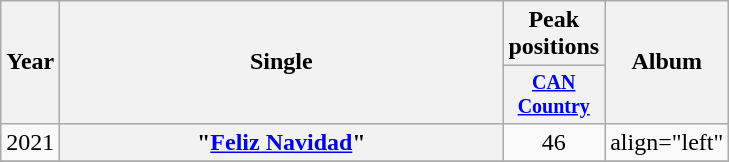<table class="wikitable plainrowheaders" style="text-align:center;">
<tr>
<th rowspan="2">Year</th>
<th rowspan="2" style="width:18em;">Single</th>
<th>Peak positions</th>
<th rowspan="2">Album</th>
</tr>
<tr style="font-size:smaller;">
<th width="4em;"><a href='#'>CAN Country</a><br></th>
</tr>
<tr>
<td>2021</td>
<th scope="row">"<a href='#'>Feliz Navidad</a>"</th>
<td>46</td>
<td>align="left" </td>
</tr>
<tr>
</tr>
</table>
